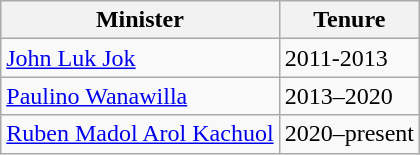<table class="wikitable">
<tr>
<th>Minister</th>
<th>Tenure</th>
</tr>
<tr>
<td><a href='#'>John Luk Jok</a></td>
<td>2011-2013</td>
</tr>
<tr>
<td><a href='#'>Paulino Wanawilla</a></td>
<td>2013–2020</td>
</tr>
<tr>
<td><a href='#'>Ruben Madol Arol Kachuol</a></td>
<td>2020–present</td>
</tr>
</table>
